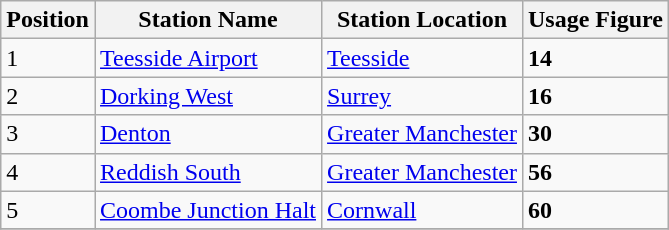<table class="wikitable mw-collapsible">
<tr>
<th>Position</th>
<th>Station Name</th>
<th>Station Location</th>
<th>Usage Figure</th>
</tr>
<tr>
<td>1</td>
<td><a href='#'>Teesside Airport</a></td>
<td><a href='#'>Teesside</a></td>
<td><strong>14</strong></td>
</tr>
<tr>
<td>2</td>
<td><a href='#'>Dorking West</a></td>
<td><a href='#'>Surrey</a></td>
<td><strong>16</strong></td>
</tr>
<tr>
<td>3</td>
<td><a href='#'>Denton</a></td>
<td><a href='#'>Greater Manchester</a></td>
<td><strong>30</strong></td>
</tr>
<tr>
<td>4</td>
<td><a href='#'>Reddish South</a></td>
<td><a href='#'>Greater Manchester</a></td>
<td><strong>56</strong></td>
</tr>
<tr>
<td>5</td>
<td><a href='#'>Coombe Junction Halt</a></td>
<td><a href='#'>Cornwall</a></td>
<td><strong>60</strong></td>
</tr>
<tr>
</tr>
</table>
